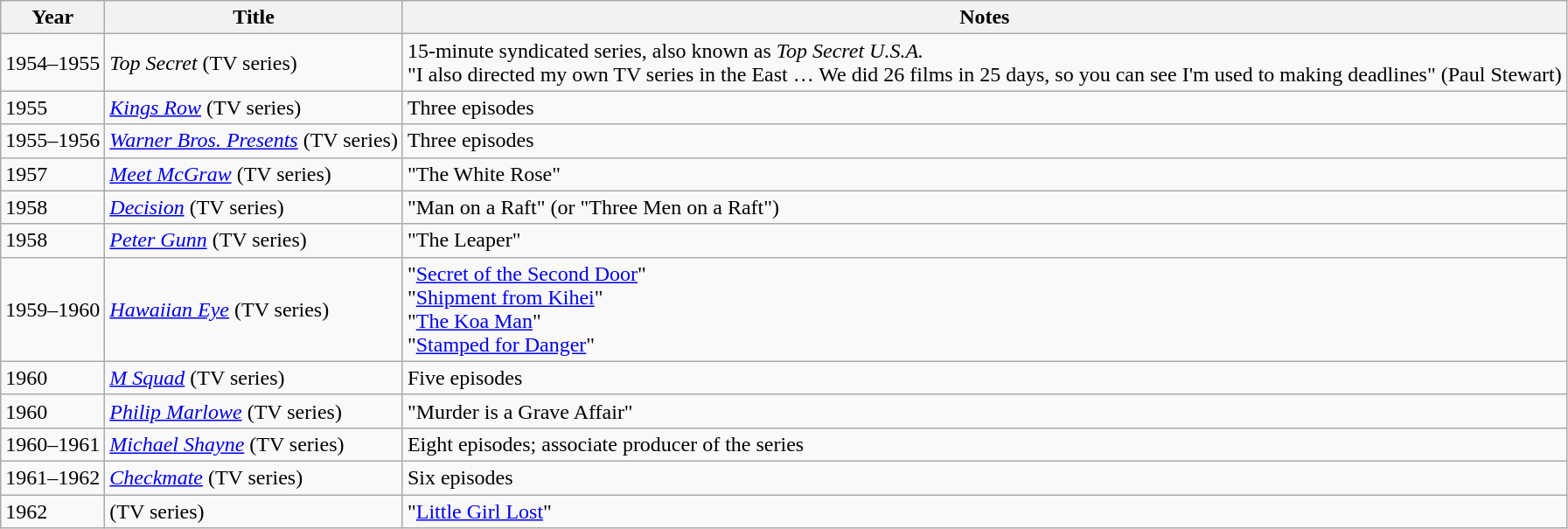<table class="wikitable sortable">
<tr>
<th>Year</th>
<th>Title</th>
<th class="unsortable">Notes</th>
</tr>
<tr>
<td>1954–1955</td>
<td><em>Top Secret</em> (TV series)</td>
<td>15-minute syndicated series, also known as <em>Top Secret U.S.A.</em><br>"I also directed my own TV series in the East … We did 26 films in 25 days, so you can see I'm used to making deadlines" (Paul Stewart)</td>
</tr>
<tr>
<td>1955</td>
<td><em><a href='#'>Kings Row</a></em> (TV series)</td>
<td>Three episodes</td>
</tr>
<tr>
<td>1955–1956</td>
<td><em><a href='#'>Warner Bros. Presents</a></em> (TV series)</td>
<td>Three episodes</td>
</tr>
<tr>
<td>1957</td>
<td><em><a href='#'>Meet McGraw</a></em> (TV series)</td>
<td>"The White Rose"</td>
</tr>
<tr>
<td>1958</td>
<td><em><a href='#'>Decision</a></em> (TV series)</td>
<td>"Man on a Raft" (or "Three Men on a Raft")</td>
</tr>
<tr>
<td>1958</td>
<td><em><a href='#'>Peter Gunn</a></em> (TV series)</td>
<td>"The Leaper"</td>
</tr>
<tr>
<td>1959–1960</td>
<td><em><a href='#'>Hawaiian Eye</a></em> (TV series)</td>
<td>"<a href='#'>Secret of the Second Door</a>"<br>"<a href='#'>Shipment from Kihei</a>"<br>"<a href='#'>The Koa Man</a>"<br>"<a href='#'>Stamped for Danger</a>"</td>
</tr>
<tr>
<td>1960</td>
<td><em><a href='#'>M Squad</a></em> (TV series)</td>
<td>Five episodes</td>
</tr>
<tr>
<td>1960</td>
<td><em><a href='#'>Philip Marlowe</a></em> (TV series)</td>
<td>"Murder is a Grave Affair"</td>
</tr>
<tr>
<td>1960–1961</td>
<td><em><a href='#'>Michael Shayne</a></em> (TV series)</td>
<td>Eight episodes; associate producer of the series</td>
</tr>
<tr>
<td>1961–1962</td>
<td><em><a href='#'>Checkmate</a></em> (TV series)</td>
<td>Six episodes</td>
</tr>
<tr>
<td>1962</td>
<td><em></em> (TV series)</td>
<td>"<a href='#'>Little Girl Lost</a>"</td>
</tr>
</table>
